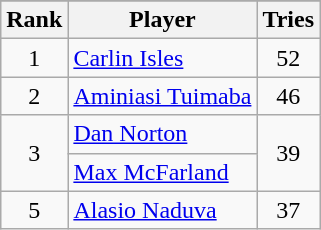<table class="wikitable sortable"  style="text-align:center;">
<tr>
</tr>
<tr>
<th>Rank</th>
<th>Player</th>
<th>Tries</th>
</tr>
<tr>
<td>1</td>
<td align=left> <a href='#'>Carlin Isles</a></td>
<td>52</td>
</tr>
<tr>
<td>2</td>
<td align=left> <a href='#'>Aminiasi Tuimaba</a></td>
<td>46</td>
</tr>
<tr>
<td rowspan=2>3</td>
<td align=left> <a href='#'>Dan Norton</a></td>
<td rowspan=2>39</td>
</tr>
<tr>
<td align=left> <a href='#'>Max McFarland</a></td>
</tr>
<tr>
<td>5</td>
<td align=left> <a href='#'>Alasio Naduva</a></td>
<td>37</td>
</tr>
</table>
